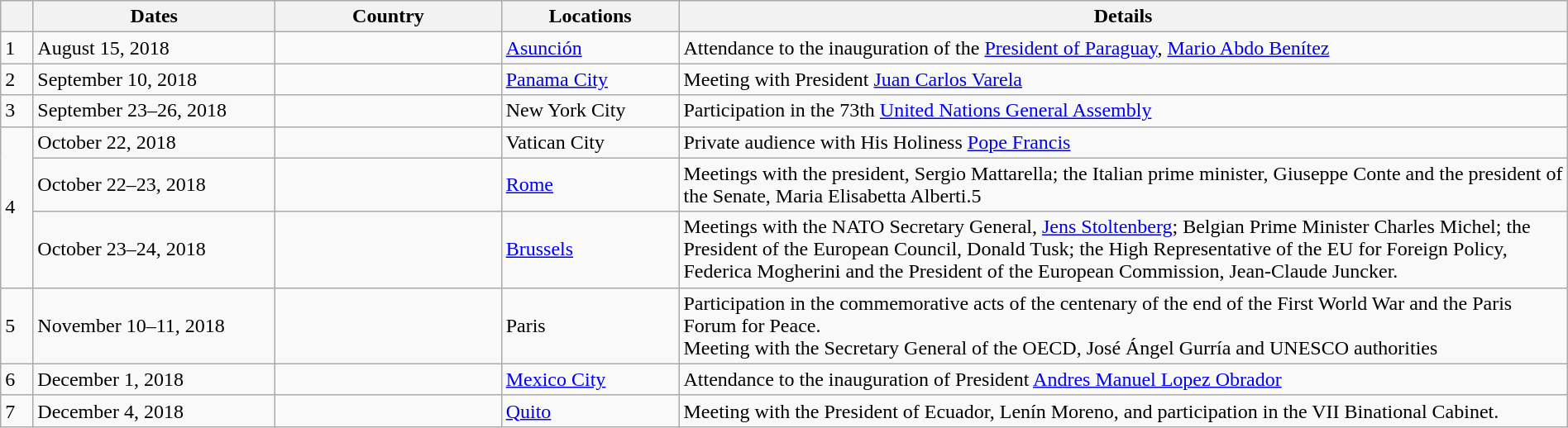<table class="wikitable" style="margin:1em auto 1em auto;">
<tr>
<th style="width: 2%;"></th>
<th style="width: 15%;">Dates</th>
<th style="width: 14%;">Country</th>
<th style="width: 11%;">Locations</th>
<th style="width: 55%;">Details</th>
</tr>
<tr>
<td>1</td>
<td>August 15, 2018</td>
<td></td>
<td><a href='#'>Asunción</a></td>
<td>Attendance to the inauguration of the <a href='#'>President of Paraguay</a>, <a href='#'>Mario Abdo Benítez</a></td>
</tr>
<tr>
<td>2</td>
<td>September 10, 2018</td>
<td></td>
<td><a href='#'>Panama City</a></td>
<td>Meeting with President <a href='#'>Juan Carlos Varela</a></td>
</tr>
<tr>
<td>3</td>
<td>September 23–26, 2018</td>
<td></td>
<td>New York City</td>
<td>Participation in the 73th <a href='#'>United Nations General Assembly</a></td>
</tr>
<tr>
<td rowspan=3>4</td>
<td>October 22, 2018</td>
<td></td>
<td>Vatican City</td>
<td>Private audience with His Holiness <a href='#'>Pope Francis</a></td>
</tr>
<tr>
<td>October 22–23, 2018</td>
<td></td>
<td><a href='#'>Rome</a></td>
<td>Meetings with the president, Sergio Mattarella; the Italian prime minister, Giuseppe Conte and the president of the Senate, Maria Elisabetta Alberti.5</td>
</tr>
<tr>
<td>October 23–24, 2018</td>
<td></td>
<td><a href='#'>Brussels</a></td>
<td>Meetings with the NATO Secretary General, <a href='#'>Jens Stoltenberg</a>; Belgian Prime Minister Charles Michel; the President of the European Council, Donald Tusk; the High Representative of the EU for Foreign Policy, Federica Mogherini and the President of the European Commission, Jean-Claude Juncker.</td>
</tr>
<tr>
<td>5</td>
<td>November 10–11, 2018</td>
<td></td>
<td>Paris</td>
<td>Participation in the commemorative acts of the centenary of the end of the First World War and the Paris Forum for Peace.<br>Meeting with the Secretary General of the OECD, José Ángel Gurría and UNESCO authorities</td>
</tr>
<tr>
<td>6</td>
<td>December 1, 2018</td>
<td></td>
<td><a href='#'>Mexico City</a></td>
<td>Attendance to the inauguration of President <a href='#'>Andres Manuel Lopez Obrador</a></td>
</tr>
<tr>
<td>7</td>
<td>December 4, 2018</td>
<td></td>
<td><a href='#'>Quito</a></td>
<td>Meeting with the President of Ecuador, Lenín Moreno, and participation in the VII Binational Cabinet.</td>
</tr>
</table>
